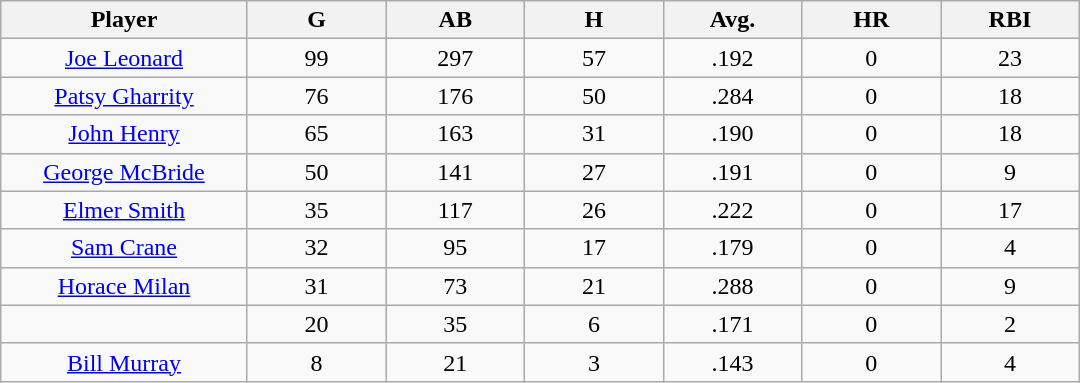<table class="wikitable sortable">
<tr>
<th bgcolor="#DDDDFF" width="16%">Player</th>
<th bgcolor="#DDDDFF" width="9%">G</th>
<th bgcolor="#DDDDFF" width="9%">AB</th>
<th bgcolor="#DDDDFF" width="9%">H</th>
<th bgcolor="#DDDDFF" width="9%">Avg.</th>
<th bgcolor="#DDDDFF" width="9%">HR</th>
<th bgcolor="#DDDDFF" width="9%">RBI</th>
</tr>
<tr align="center">
<td><a href='#'>Joe Leonard</a></td>
<td>99</td>
<td>297</td>
<td>57</td>
<td>.192</td>
<td>0</td>
<td>23</td>
</tr>
<tr align="center">
<td><a href='#'>Patsy Gharrity</a></td>
<td>76</td>
<td>176</td>
<td>50</td>
<td>.284</td>
<td>0</td>
<td>18</td>
</tr>
<tr align="center">
<td><a href='#'>John Henry</a></td>
<td>65</td>
<td>163</td>
<td>31</td>
<td>.190</td>
<td>0</td>
<td>18</td>
</tr>
<tr align="center">
<td><a href='#'>George McBride</a></td>
<td>50</td>
<td>141</td>
<td>27</td>
<td>.191</td>
<td>0</td>
<td>9</td>
</tr>
<tr align="center">
<td><a href='#'>Elmer Smith</a></td>
<td>35</td>
<td>117</td>
<td>26</td>
<td>.222</td>
<td>0</td>
<td>17</td>
</tr>
<tr align="center">
<td><a href='#'>Sam Crane</a></td>
<td>32</td>
<td>95</td>
<td>17</td>
<td>.179</td>
<td>0</td>
<td>4</td>
</tr>
<tr align="center">
<td><a href='#'>Horace Milan</a></td>
<td>31</td>
<td>73</td>
<td>21</td>
<td>.288</td>
<td>0</td>
<td>9</td>
</tr>
<tr align="center">
<td></td>
<td>20</td>
<td>35</td>
<td>6</td>
<td>.171</td>
<td>0</td>
<td>2</td>
</tr>
<tr align="center">
<td><a href='#'>Bill Murray</a></td>
<td>8</td>
<td>21</td>
<td>3</td>
<td>.143</td>
<td>0</td>
<td>4</td>
</tr>
</table>
